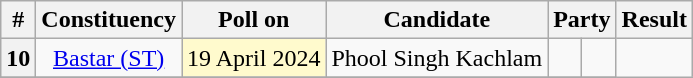<table class="wikitable sortable" style="text-align:center;">
<tr>
<th>#</th>
<th>Constituency</th>
<th>Poll on</th>
<th>Candidate</th>
<th colspan="2">Party</th>
<th>Result</th>
</tr>
<tr>
<th>10</th>
<td><a href='#'>Bastar (ST)</a></td>
<td bgcolor=#FFFACD>19 April 2024</td>
<td>Phool Singh Kachlam</td>
<td></td>
<td></td>
</tr>
<tr>
</tr>
</table>
